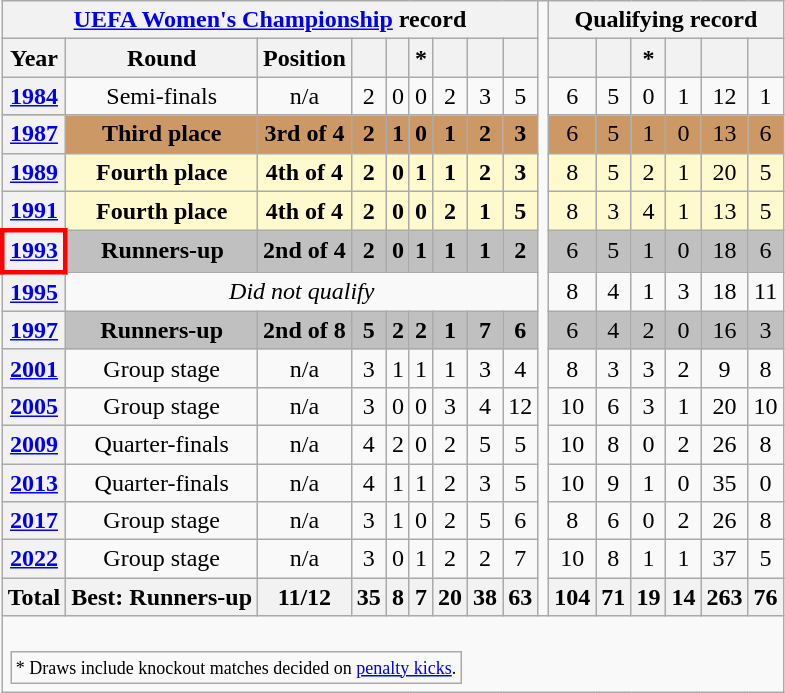<table class="wikitable" style="text-align: center;">
<tr>
<th colspan="9"><a href='#'>UEFA Women's Championship</a> record</th>
<td rowspan=16></td>
<th colspan=6>Qualifying record</th>
</tr>
<tr>
<th>Year</th>
<th>Round</th>
<th>Position</th>
<th></th>
<th></th>
<th>*</th>
<th></th>
<th></th>
<th></th>
<th></th>
<th></th>
<th>*</th>
<th></th>
<th></th>
<th></th>
</tr>
<tr>
<th> <a href='#'>1984</a></th>
<td>Semi-finals</td>
<td>n/a</td>
<td>2</td>
<td>0</td>
<td>0</td>
<td>2</td>
<td>3</td>
<td>5</td>
<td>6</td>
<td>5</td>
<td>0</td>
<td>1</td>
<td>12</td>
<td>1</td>
</tr>
<tr style="background:#cc9966;">
<th> <a href='#'>1987</a></th>
<td><strong>Third place</strong></td>
<td><strong>3rd of 4</strong></td>
<td><strong>2</strong></td>
<td><strong>1</strong></td>
<td><strong>0</strong></td>
<td><strong>1</strong></td>
<td><strong>2</strong></td>
<td><strong>3</strong></td>
<td>6</td>
<td>5</td>
<td>1</td>
<td>0</td>
<td>13</td>
<td>6</td>
</tr>
<tr style="background:LemonChiffon;">
<th> <a href='#'>1989</a></th>
<td><strong>Fourth place</strong></td>
<td><strong>4th of 4</strong></td>
<td><strong>2</strong></td>
<td><strong>0</strong></td>
<td><strong>1</strong></td>
<td><strong>1</strong></td>
<td><strong>2</strong></td>
<td><strong>3</strong></td>
<td>8</td>
<td>5</td>
<td>2</td>
<td>1</td>
<td>20</td>
<td>5</td>
</tr>
<tr style="background:LemonChiffon;">
<th> <a href='#'>1991</a></th>
<td><strong>Fourth place</strong></td>
<td><strong>4th of 4</strong></td>
<td><strong>2</strong></td>
<td><strong>0</strong></td>
<td><strong>0</strong></td>
<td><strong>2</strong></td>
<td><strong>1</strong></td>
<td><strong>5</strong></td>
<td>8</td>
<td>3</td>
<td>4</td>
<td>1</td>
<td>13</td>
<td>5</td>
</tr>
<tr style="background:Silver;">
<th style="border: 3px solid red" scope="row"> <a href='#'>1993</a></th>
<td><strong>Runners-up</strong></td>
<td><strong>2nd of 4</strong></td>
<td><strong>2</strong></td>
<td><strong>0</strong></td>
<td><strong>1</strong></td>
<td><strong>1</strong></td>
<td><strong>1</strong></td>
<td><strong>2</strong></td>
<td>6</td>
<td>5</td>
<td>1</td>
<td>0</td>
<td>18</td>
<td>6</td>
</tr>
<tr>
<th> <a href='#'>1995</a></th>
<td colspan="8"><em>Did not qualify</em></td>
<td>8</td>
<td>4</td>
<td>1</td>
<td>3</td>
<td>18</td>
<td>11</td>
</tr>
<tr style="background:Silver;">
<th> <a href='#'>1997</a></th>
<td><strong>Runners-up</strong></td>
<td><strong>2nd of 8</strong></td>
<td><strong>5</strong></td>
<td><strong>2</strong></td>
<td><strong>2</strong></td>
<td><strong>1</strong></td>
<td><strong>7</strong></td>
<td><strong>6</strong></td>
<td>6</td>
<td>4</td>
<td>2</td>
<td>0</td>
<td>16</td>
<td>3</td>
</tr>
<tr>
<th> <a href='#'>2001</a></th>
<td>Group stage</td>
<td>n/a</td>
<td>3</td>
<td>1</td>
<td>1</td>
<td>1</td>
<td>3</td>
<td>4</td>
<td>8</td>
<td>3</td>
<td>3</td>
<td>2</td>
<td>9</td>
<td>8</td>
</tr>
<tr>
<th> <a href='#'>2005</a></th>
<td>Group stage</td>
<td>n/a</td>
<td>3</td>
<td>0</td>
<td>0</td>
<td>3</td>
<td>4</td>
<td>12</td>
<td>10</td>
<td>6</td>
<td>3</td>
<td>1</td>
<td>20</td>
<td>10</td>
</tr>
<tr>
<th> <a href='#'>2009</a></th>
<td>Quarter-finals</td>
<td>n/a</td>
<td>4</td>
<td>2</td>
<td>0</td>
<td>2</td>
<td>5</td>
<td>5</td>
<td>10</td>
<td>8</td>
<td>0</td>
<td>2</td>
<td>26</td>
<td>8</td>
</tr>
<tr>
<th> <a href='#'>2013</a></th>
<td>Quarter-finals</td>
<td>n/a</td>
<td>4</td>
<td>1</td>
<td>1</td>
<td>2</td>
<td>3</td>
<td>5</td>
<td>10</td>
<td>9</td>
<td>1</td>
<td>0</td>
<td>35</td>
<td>0</td>
</tr>
<tr>
<th> <a href='#'>2017</a></th>
<td>Group stage</td>
<td>n/a</td>
<td>3</td>
<td>1</td>
<td>0</td>
<td>2</td>
<td>5</td>
<td>6</td>
<td>8</td>
<td>6</td>
<td>0</td>
<td>2</td>
<td>26</td>
<td>8</td>
</tr>
<tr>
<th> <a href='#'>2022</a></th>
<td>Group stage</td>
<td>n/a</td>
<td>3</td>
<td>0</td>
<td>1</td>
<td>2</td>
<td>2</td>
<td>7</td>
<td>10</td>
<td>8</td>
<td>1</td>
<td>1</td>
<td>37</td>
<td>5</td>
</tr>
<tr>
<th>Total</th>
<th>Best: Runners-up</th>
<th>11/12</th>
<th>35</th>
<th>8</th>
<th>7</th>
<th>20</th>
<th>38</th>
<th>63</th>
<th>104</th>
<th>71</th>
<th>19</th>
<th>14</th>
<th>263</th>
<th>76</th>
</tr>
<tr>
<td colspan="16"><br><table>
<tr>
<td style="font-size:12px">* Draws include knockout matches decided on <a href='#'>penalty kicks</a>.</td>
</tr>
</table>
</td>
</tr>
</table>
